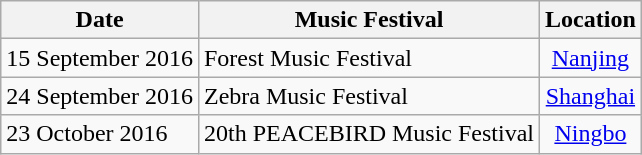<table class="wikitable">
<tr>
<th>Date</th>
<th>Music Festival</th>
<th>Location</th>
</tr>
<tr>
<td>15 September 2016</td>
<td>Forest Music Festival</td>
<td style="text-align:center;"><a href='#'>Nanjing</a></td>
</tr>
<tr>
<td>24 September 2016</td>
<td>Zebra Music Festival</td>
<td style="text-align:center;"><a href='#'>Shanghai</a></td>
</tr>
<tr>
<td>23 October 2016</td>
<td>20th PEACEBIRD Music Festival</td>
<td style="text-align:center;"><a href='#'>Ningbo</a></td>
</tr>
</table>
